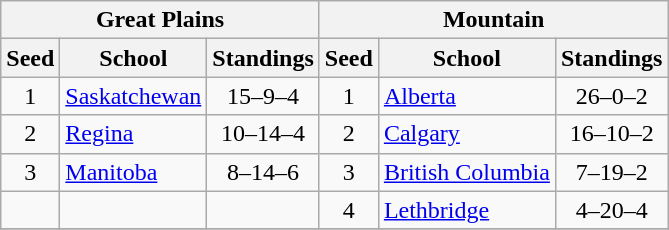<table class="wikitable">
<tr>
<th colspan=3>Great Plains</th>
<th colspan=3>Mountain</th>
</tr>
<tr>
<th>Seed</th>
<th width:120px">School</th>
<th>Standings</th>
<th>Seed</th>
<th width:120px">School</th>
<th>Standings</th>
</tr>
<tr>
<td align=center>1</td>
<td><a href='#'>Saskatchewan</a></td>
<td align=center>15–9–4</td>
<td align=center>1</td>
<td><a href='#'>Alberta</a></td>
<td align=center>26–0–2</td>
</tr>
<tr>
<td align=center>2</td>
<td><a href='#'>Regina</a></td>
<td align=center>10–14–4</td>
<td align=center>2</td>
<td><a href='#'>Calgary</a></td>
<td align=center>16–10–2</td>
</tr>
<tr>
<td align=center>3</td>
<td><a href='#'>Manitoba</a></td>
<td align=center>8–14–6</td>
<td align=center>3</td>
<td><a href='#'>British Columbia</a></td>
<td align=center>7–19–2</td>
</tr>
<tr>
<td></td>
<td></td>
<td></td>
<td align=center>4</td>
<td><a href='#'>Lethbridge</a></td>
<td align=center>4–20–4</td>
</tr>
<tr>
</tr>
</table>
